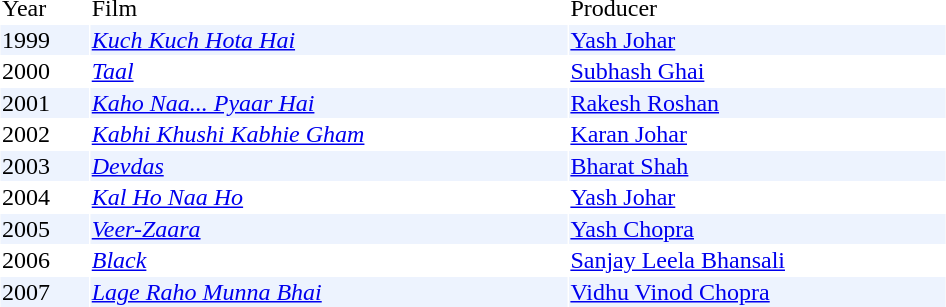<table width="50%" border="0" cellpadding="1" cellspacing="1">
<tr>
<td>Year</td>
<td>Film</td>
<td>Producer</td>
</tr>
<tr bgcolor="#edf3fe">
<td>1999</td>
<td><em><a href='#'>Kuch Kuch Hota Hai</a></em></td>
<td><a href='#'>Yash Johar</a></td>
</tr>
<tr>
<td>2000</td>
<td><em><a href='#'>Taal</a></em></td>
<td><a href='#'>Subhash Ghai</a></td>
</tr>
<tr bgcolor="#edf3fe">
<td>2001</td>
<td><em><a href='#'>Kaho Naa... Pyaar Hai</a></em></td>
<td><a href='#'>Rakesh Roshan</a></td>
</tr>
<tr>
<td>2002</td>
<td><em><a href='#'>Kabhi Khushi Kabhie Gham</a></em></td>
<td><a href='#'>Karan Johar</a></td>
</tr>
<tr bgcolor="#edf3fe">
<td>2003</td>
<td><em><a href='#'>Devdas</a></em></td>
<td><a href='#'>Bharat Shah</a></td>
</tr>
<tr>
<td>2004</td>
<td><em><a href='#'>Kal Ho Naa Ho</a></em></td>
<td><a href='#'>Yash Johar</a></td>
</tr>
<tr bgcolor="#edf3fe">
<td>2005</td>
<td><em><a href='#'>Veer-Zaara</a></em></td>
<td><a href='#'>Yash Chopra</a></td>
</tr>
<tr>
<td>2006</td>
<td><em><a href='#'>Black</a></em></td>
<td><a href='#'>Sanjay Leela Bhansali</a></td>
</tr>
<tr bgcolor="#edf3fe">
<td>2007</td>
<td><em><a href='#'>Lage Raho Munna Bhai</a></em></td>
<td><a href='#'>Vidhu Vinod Chopra</a></td>
</tr>
</table>
